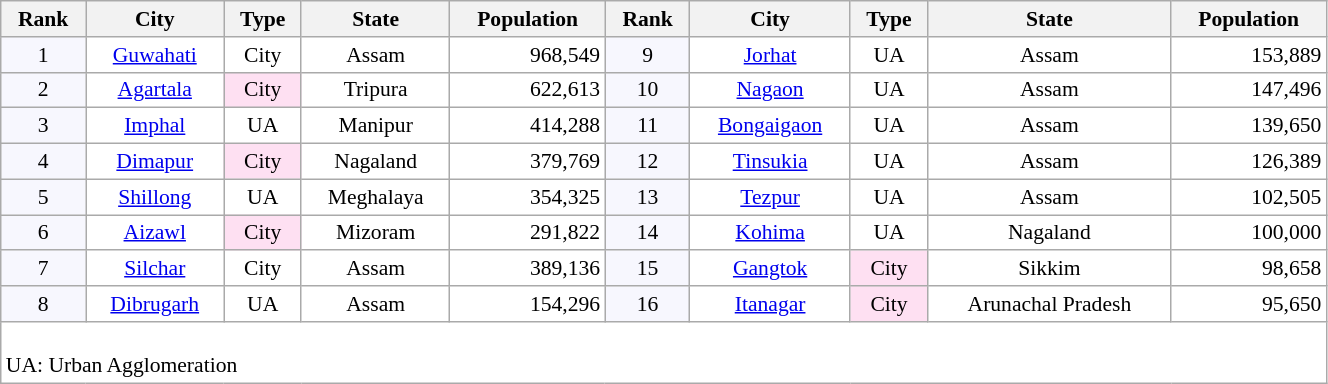<table class="wikitable" style="font-size:0.9em; background:#fff; text-align:center; min-width:70%;">
<tr>
<th>Rank</th>
<th>City</th>
<th>Type</th>
<th>State</th>
<th>Population</th>
<th>Rank</th>
<th>City</th>
<th>Type</th>
<th>State</th>
<th>Population</th>
</tr>
<tr>
<td style="background:#f7f7fe;">1</td>
<td><a href='#'>Guwahati</a></td>
<td style="text-align:center;">City</td>
<td>Assam</td>
<td style="text-align:right;">968,549</td>
<td style="background:#f7f7fe;">9</td>
<td><a href='#'>Jorhat</a></td>
<td>UA</td>
<td>Assam</td>
<td style="text-align:right;">153,889</td>
</tr>
<tr>
<td style="background:#f7f7fe;">2</td>
<td><a href='#'>Agartala</a></td>
<td style="background:#fEE0F2;">City</td>
<td>Tripura</td>
<td style="text-align:right;">622,613</td>
<td style="background:#f7f7fe;">10</td>
<td><a href='#'>Nagaon</a></td>
<td>UA</td>
<td>Assam</td>
<td style="text-align:right;">147,496</td>
</tr>
<tr>
<td style="background:#f7f7fe;">3</td>
<td><a href='#'>Imphal</a></td>
<td style="text-align:center;">UA</td>
<td>Manipur</td>
<td style="text-align:right;">414,288</td>
<td style="background:#f7f7fe;">11</td>
<td><a href='#'>Bongaigaon</a></td>
<td>UA</td>
<td>Assam</td>
<td style="text-align:right;">139,650</td>
</tr>
<tr>
<td style="background:#f7f7fe;">4</td>
<td><a href='#'>Dimapur</a></td>
<td style="background:#fEE0F2;">City</td>
<td>Nagaland</td>
<td style="text-align:right;">379,769</td>
<td style="background:#f7f7fe;">12</td>
<td><a href='#'>Tinsukia</a></td>
<td>UA</td>
<td>Assam</td>
<td style="text-align:right;">126,389</td>
</tr>
<tr>
<td style="background:#f7f7fe;">5</td>
<td><a href='#'>Shillong</a></td>
<td>UA</td>
<td>Meghalaya</td>
<td style="text-align:right;">354,325</td>
<td style="background:#f7f7fe;">13</td>
<td><a href='#'>Tezpur</a></td>
<td>UA</td>
<td>Assam</td>
<td style="text-align:right;">102,505</td>
</tr>
<tr>
<td style="background:#f7f7fe;">6</td>
<td><a href='#'>Aizawl</a></td>
<td style="background:#fEE0F2;">City</td>
<td>Mizoram</td>
<td style="text-align:right;">291,822</td>
<td style="background:#f7f7fe;">14</td>
<td><a href='#'>Kohima</a></td>
<td>UA</td>
<td>Nagaland</td>
<td style="text-align:right;">100,000</td>
</tr>
<tr>
<td style="background:#f7f7fe;">7</td>
<td><a href='#'>Silchar</a></td>
<td>City</td>
<td>Assam</td>
<td style="text-align:right;">389,136</td>
<td style="background:#f7f7fe;">15</td>
<td><a href='#'>Gangtok</a></td>
<td style="background:#fEE0F2;">City</td>
<td>Sikkim</td>
<td style="text-align:right;">98,658</td>
</tr>
<tr>
<td style="background:#f7f7fe;">8</td>
<td><a href='#'>Dibrugarh</a></td>
<td>UA</td>
<td>Assam</td>
<td style="text-align:right;">154,296</td>
<td style="background:#f7f7fe;">16</td>
<td><a href='#'>Itanagar</a></td>
<td style="background:#fEE0F2;">City</td>
<td>Arunachal Pradesh</td>
<td style="text-align:right;">95,650</td>
</tr>
<tr>
<td colspan="10" style="text-align:left;"><br>UA: Urban Agglomeration</td>
</tr>
</table>
